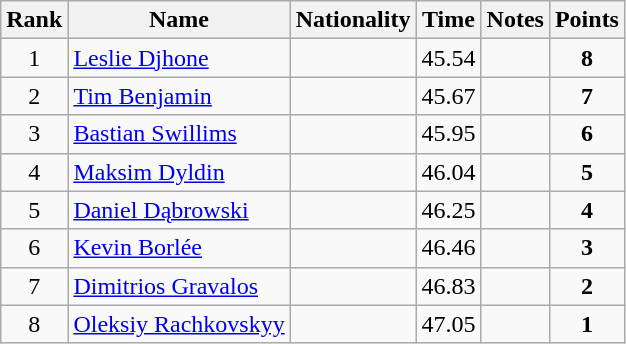<table class="wikitable sortable" style="text-align:center">
<tr>
<th>Rank</th>
<th>Name</th>
<th>Nationality</th>
<th>Time</th>
<th>Notes</th>
<th>Points</th>
</tr>
<tr>
<td>1</td>
<td align=left><a href='#'>Leslie Djhone</a></td>
<td align=left></td>
<td>45.54</td>
<td></td>
<td><strong>8</strong></td>
</tr>
<tr>
<td>2</td>
<td align=left><a href='#'>Tim Benjamin</a></td>
<td align=left></td>
<td>45.67</td>
<td></td>
<td><strong>7</strong></td>
</tr>
<tr>
<td>3</td>
<td align=left><a href='#'>Bastian Swillims</a></td>
<td align=left></td>
<td>45.95</td>
<td></td>
<td><strong>6</strong></td>
</tr>
<tr>
<td>4</td>
<td align=left><a href='#'>Maksim Dyldin</a></td>
<td align=left></td>
<td>46.04</td>
<td></td>
<td><strong>5</strong></td>
</tr>
<tr>
<td>5</td>
<td align=left><a href='#'>Daniel Dąbrowski</a></td>
<td align=left></td>
<td>46.25</td>
<td></td>
<td><strong>4</strong></td>
</tr>
<tr>
<td>6</td>
<td align=left><a href='#'>Kevin Borlée</a></td>
<td align=left></td>
<td>46.46</td>
<td></td>
<td><strong>3</strong></td>
</tr>
<tr>
<td>7</td>
<td align=left><a href='#'>Dimitrios Gravalos</a></td>
<td align=left></td>
<td>46.83</td>
<td></td>
<td><strong>2</strong></td>
</tr>
<tr>
<td>8</td>
<td align=left><a href='#'>Oleksiy Rachkovskyy</a></td>
<td align=left></td>
<td>47.05</td>
<td></td>
<td><strong>1</strong></td>
</tr>
</table>
